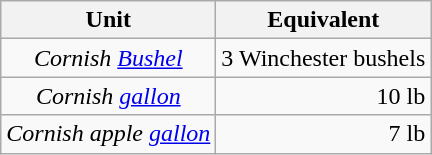<table class="wikitable" style="margin-right:0">
<tr>
<th>Unit</th>
<th>Equivalent</th>
</tr>
<tr>
<td align=center><em>Cornish <a href='#'>Bushel</a></em></td>
<td align=right>3 Winchester bushels</td>
</tr>
<tr>
<td align=center><em>Cornish <a href='#'>gallon</a></em></td>
<td align=right>10 lb</td>
</tr>
<tr>
<td align=center><em>Cornish apple <a href='#'>gallon</a></em></td>
<td align=right>7 lb</td>
</tr>
</table>
